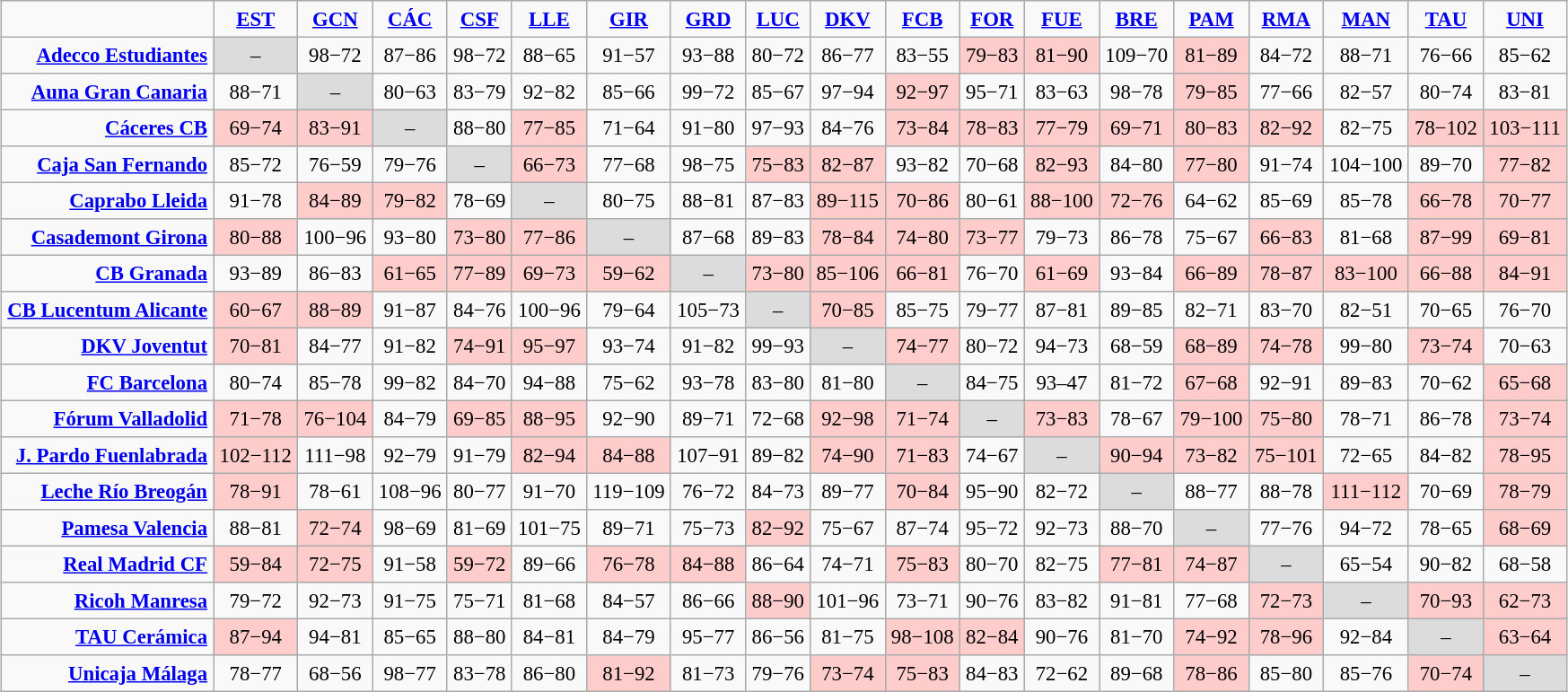<table border="2" cellpadding="4" cellspacing="0" style="margin: 0.5em 0.5em 0.5em 1em; padding: 0.5em; background: #f9f9f9; border: 1px #aaa solid; border-collapse: collapse; font-size: 95%;">
<tr>
<td></td>
<th><a href='#'>EST</a></th>
<th><a href='#'>GCN</a></th>
<th><a href='#'>CÁC</a></th>
<th><a href='#'>CSF</a></th>
<th><a href='#'>LLE</a></th>
<th><a href='#'>GIR</a></th>
<th><a href='#'>GRD</a></th>
<th><a href='#'>LUC</a></th>
<th><a href='#'>DKV</a></th>
<th><a href='#'>FCB</a></th>
<th><a href='#'>FOR</a></th>
<th><a href='#'>FUE</a></th>
<th><a href='#'>BRE</a></th>
<th><a href='#'>PAM</a></th>
<th><a href='#'>RMA</a></th>
<th><a href='#'>MAN</a></th>
<th><a href='#'>TAU</a></th>
<th><a href='#'>UNI</a></th>
</tr>
<tr align=center>
<th align=right><a href='#'>Adecco Estudiantes</a></th>
<td bgcolor=DCDCDC>–</td>
<td>98−72</td>
<td>87−86</td>
<td>98−72</td>
<td>88−65</td>
<td>91−57</td>
<td>93−88</td>
<td>80−72</td>
<td>86−77</td>
<td>83−55</td>
<td bgcolor=#ffcccc>79−83</td>
<td bgcolor=#ffcccc>81−90</td>
<td>109−70</td>
<td bgcolor=#ffcccc>81−89</td>
<td>84−72</td>
<td>88−71</td>
<td>76−66</td>
<td>85−62</td>
</tr>
<tr align=center>
<th align=right><a href='#'>Auna Gran Canaria</a></th>
<td>88−71</td>
<td bgcolor=DCDCDC>–</td>
<td>80−63</td>
<td>83−79</td>
<td>92−82</td>
<td>85−66</td>
<td>99−72</td>
<td>85−67</td>
<td>97−94</td>
<td bgcolor=#ffcccc>92−97</td>
<td>95−71</td>
<td>83−63</td>
<td>98−78</td>
<td bgcolor=#ffcccc>79−85</td>
<td>77−66</td>
<td>82−57</td>
<td>80−74</td>
<td>83−81</td>
</tr>
<tr align=center>
<th align=right><a href='#'>Cáceres CB</a></th>
<td bgcolor=#ffcccc>69−74</td>
<td bgcolor=#ffcccc>83−91</td>
<td bgcolor=DCDCDC>–</td>
<td>88−80</td>
<td bgcolor=#ffcccc>77−85</td>
<td>71−64</td>
<td>91−80</td>
<td>97−93</td>
<td>84−76</td>
<td bgcolor=#ffcccc>73−84</td>
<td bgcolor=#ffcccc>78−83</td>
<td bgcolor=#ffcccc>77−79</td>
<td bgcolor=#ffcccc>69−71</td>
<td bgcolor=#ffcccc>80−83</td>
<td bgcolor=#ffcccc>82−92</td>
<td>82−75</td>
<td bgcolor=#ffcccc>78−102</td>
<td bgcolor=#ffcccc>103−111</td>
</tr>
<tr align=center>
<th align=right><a href='#'>Caja San Fernando</a></th>
<td>85−72</td>
<td>76−59</td>
<td>79−76</td>
<td bgcolor=DCDCDC>–</td>
<td bgcolor=#ffcccc>66−73</td>
<td>77−68</td>
<td>98−75</td>
<td bgcolor=#ffcccc>75−83</td>
<td bgcolor=#ffcccc>82−87</td>
<td>93−82</td>
<td>70−68</td>
<td bgcolor=#ffcccc>82−93</td>
<td>84−80</td>
<td bgcolor=#ffcccc>77−80</td>
<td>91−74</td>
<td>104−100</td>
<td>89−70</td>
<td bgcolor=#ffcccc>77−82</td>
</tr>
<tr align=center>
<th align=right><a href='#'>Caprabo Lleida</a></th>
<td>91−78</td>
<td bgcolor=#ffcccc>84−89</td>
<td bgcolor=#ffcccc>79−82</td>
<td>78−69</td>
<td bgcolor=DCDCDC>–</td>
<td>80−75</td>
<td>88−81</td>
<td>87−83</td>
<td bgcolor=#ffcccc>89−115</td>
<td bgcolor=#ffcccc>70−86</td>
<td>80−61</td>
<td bgcolor=#ffcccc>88−100</td>
<td bgcolor=#ffcccc>72−76</td>
<td>64−62</td>
<td>85−69</td>
<td>85−78</td>
<td bgcolor=#ffcccc>66−78</td>
<td bgcolor=#ffcccc>70−77</td>
</tr>
<tr align=center>
<th align=right><a href='#'>Casademont Girona</a></th>
<td bgcolor=#ffcccc>80−88</td>
<td>100−96</td>
<td>93−80</td>
<td bgcolor=#ffcccc>73−80</td>
<td bgcolor=#ffcccc>77−86</td>
<td bgcolor=DCDCDC>–</td>
<td>87−68</td>
<td>89−83</td>
<td bgcolor=#ffcccc>78−84</td>
<td bgcolor=#ffcccc>74−80</td>
<td bgcolor=#ffcccc>73−77</td>
<td>79−73</td>
<td>86−78</td>
<td>75−67</td>
<td bgcolor=#ffcccc>66−83</td>
<td>81−68</td>
<td bgcolor=#ffcccc>87−99</td>
<td bgcolor=#ffcccc>69−81</td>
</tr>
<tr align=center>
<th align=right><a href='#'>CB Granada</a></th>
<td>93−89</td>
<td>86−83</td>
<td bgcolor=#ffcccc>61−65</td>
<td bgcolor=#ffcccc>77−89</td>
<td bgcolor=#ffcccc>69−73</td>
<td bgcolor=#ffcccc>59−62</td>
<td bgcolor=DCDCDC>–</td>
<td bgcolor=#ffcccc>73−80</td>
<td bgcolor=#ffcccc>85−106</td>
<td bgcolor=#ffcccc>66−81</td>
<td>76−70</td>
<td bgcolor=#ffcccc>61−69</td>
<td>93−84</td>
<td bgcolor=#ffcccc>66−89</td>
<td bgcolor=#ffcccc>78−87</td>
<td bgcolor=#ffcccc>83−100</td>
<td bgcolor=#ffcccc>66−88</td>
<td bgcolor=#ffcccc>84−91</td>
</tr>
<tr align=center>
<th align=right><a href='#'>CB Lucentum Alicante</a></th>
<td bgcolor=#ffcccc>60−67</td>
<td bgcolor=#ffcccc>88−89</td>
<td>91−87</td>
<td>84−76</td>
<td>100−96</td>
<td>79−64</td>
<td>105−73</td>
<td bgcolor=DCDCDC>–</td>
<td bgcolor=#ffcccc>70−85</td>
<td>85−75</td>
<td>79−77</td>
<td>87−81</td>
<td>89−85</td>
<td>82−71</td>
<td>83−70</td>
<td>82−51</td>
<td>70−65</td>
<td>76−70</td>
</tr>
<tr align=center>
<th align=right><a href='#'>DKV Joventut</a></th>
<td bgcolor=#ffcccc>70−81</td>
<td>84−77</td>
<td>91−82</td>
<td bgcolor=#ffcccc>74−91</td>
<td bgcolor=#ffcccc>95−97</td>
<td>93−74</td>
<td>91−82</td>
<td>99−93</td>
<td bgcolor=DCDCDC>–</td>
<td bgcolor=#ffcccc>74−77</td>
<td>80−72</td>
<td>94−73</td>
<td>68−59</td>
<td bgcolor=#ffcccc>68−89</td>
<td bgcolor=#ffcccc>74−78</td>
<td>99−80</td>
<td bgcolor=#ffcccc>73−74</td>
<td>70−63</td>
</tr>
<tr align=center>
<th align=right><a href='#'>FC Barcelona</a></th>
<td>80−74</td>
<td>85−78</td>
<td>99−82</td>
<td>84−70</td>
<td>94−88</td>
<td>75−62</td>
<td>93−78</td>
<td>83−80</td>
<td>81−80</td>
<td bgcolor=DCDCDC>–</td>
<td>84−75</td>
<td>93–47</td>
<td>81−72</td>
<td bgcolor=#ffcccc>67−68</td>
<td>92−91</td>
<td>89−83</td>
<td>70−62</td>
<td bgcolor=#ffcccc>65−68</td>
</tr>
<tr align=center>
<th align=right><a href='#'>Fórum Valladolid</a></th>
<td bgcolor=#ffcccc>71−78</td>
<td bgcolor=#ffcccc>76−104</td>
<td>84−79</td>
<td bgcolor=#ffcccc>69−85</td>
<td bgcolor=#ffcccc>88−95</td>
<td>92−90</td>
<td>89−71</td>
<td>72−68</td>
<td bgcolor=#ffcccc>92−98</td>
<td bgcolor=#ffcccc>71−74</td>
<td bgcolor=DCDCDC>–</td>
<td bgcolor=#ffcccc>73−83</td>
<td>78−67</td>
<td bgcolor=#ffcccc>79−100</td>
<td bgcolor=#ffcccc>75−80</td>
<td>78−71</td>
<td>86−78</td>
<td bgcolor=#ffcccc>73−74</td>
</tr>
<tr align=center>
<th align=right><a href='#'>J. Pardo Fuenlabrada</a></th>
<td bgcolor=#ffcccc>102−112</td>
<td>111−98</td>
<td>92−79</td>
<td>91−79</td>
<td bgcolor=#ffcccc>82−94</td>
<td bgcolor=#ffcccc>84−88</td>
<td>107−91</td>
<td>89−82</td>
<td bgcolor=#ffcccc>74−90</td>
<td bgcolor=#ffcccc>71−83</td>
<td>74−67</td>
<td bgcolor=DCDCDC>–</td>
<td bgcolor=#ffcccc>90−94</td>
<td bgcolor=#ffcccc>73−82</td>
<td bgcolor=#ffcccc>75−101</td>
<td>72−65</td>
<td>84−82</td>
<td bgcolor=#ffcccc>78−95</td>
</tr>
<tr align=center>
<th align=right><a href='#'>Leche Río Breogán</a></th>
<td bgcolor=#ffcccc>78−91</td>
<td>78−61</td>
<td>108−96</td>
<td>80−77</td>
<td>91−70</td>
<td>119−109</td>
<td>76−72</td>
<td>84−73</td>
<td>89−77</td>
<td bgcolor=#ffcccc>70−84</td>
<td>95−90</td>
<td>82−72</td>
<td bgcolor=DCDCDC>–</td>
<td>88−77</td>
<td>88−78</td>
<td bgcolor=#ffcccc>111−112</td>
<td>70−69</td>
<td bgcolor=#ffcccc>78−79</td>
</tr>
<tr align=center>
<th align=right><a href='#'>Pamesa Valencia</a></th>
<td>88−81</td>
<td bgcolor=#ffcccc>72−74</td>
<td>98−69</td>
<td>81−69</td>
<td>101−75</td>
<td>89−71</td>
<td>75−73</td>
<td bgcolor=#ffcccc>82−92</td>
<td>75−67</td>
<td>87−74</td>
<td>95−72</td>
<td>92−73</td>
<td>88−70</td>
<td bgcolor=DCDCDC>–</td>
<td>77−76</td>
<td>94−72</td>
<td>78−65</td>
<td bgcolor=#ffcccc>68−69</td>
</tr>
<tr align=center>
<th align=right><a href='#'>Real Madrid CF</a></th>
<td bgcolor=#ffcccc>59−84</td>
<td bgcolor=#ffcccc>72−75</td>
<td>91−58</td>
<td bgcolor=#ffcccc>59−72</td>
<td>89−66</td>
<td bgcolor=#ffcccc>76−78</td>
<td bgcolor=#ffcccc>84−88</td>
<td>86−64</td>
<td>74−71</td>
<td bgcolor=#ffcccc>75−83</td>
<td>80−70</td>
<td>82−75</td>
<td bgcolor=#ffcccc>77−81</td>
<td bgcolor=#ffcccc>74−87</td>
<td bgcolor=DCDCDC>–</td>
<td>65−54</td>
<td>90−82</td>
<td>68−58</td>
</tr>
<tr align=center>
<th align=right><a href='#'>Ricoh Manresa</a></th>
<td>79−72</td>
<td>92−73</td>
<td>91−75</td>
<td>75−71</td>
<td>81−68</td>
<td>84−57</td>
<td>86−66</td>
<td bgcolor=#ffcccc>88−90</td>
<td>101−96</td>
<td>73−71</td>
<td>90−76</td>
<td>83−82</td>
<td>91−81</td>
<td>77−68</td>
<td bgcolor=#ffcccc>72−73</td>
<td bgcolor=DCDCDC>–</td>
<td bgcolor=#ffcccc>70−93</td>
<td bgcolor=#ffcccc>62−73</td>
</tr>
<tr align=center>
<th align=right><a href='#'>TAU Cerámica</a></th>
<td bgcolor=#ffcccc>87−94</td>
<td>94−81</td>
<td>85−65</td>
<td>88−80</td>
<td>84−81</td>
<td>84−79</td>
<td>95−77</td>
<td>86−56</td>
<td>81−75</td>
<td bgcolor=#ffcccc>98−108</td>
<td bgcolor=#ffcccc>82−84</td>
<td>90−76</td>
<td>81−70</td>
<td bgcolor=#ffcccc>74−92</td>
<td bgcolor=#ffcccc>78−96</td>
<td>92−84</td>
<td bgcolor=DCDCDC>–</td>
<td bgcolor=#ffcccc>63−64</td>
</tr>
<tr align=center>
<th align=right><a href='#'>Unicaja Málaga</a></th>
<td>78−77</td>
<td>68−56</td>
<td>98−77</td>
<td>83−78</td>
<td>86−80</td>
<td bgcolor=#ffcccc>81−92</td>
<td>81−73</td>
<td>79−76</td>
<td bgcolor=#ffcccc>73−74</td>
<td bgcolor=#ffcccc>75−83</td>
<td>84−83</td>
<td>72−62</td>
<td>89−68</td>
<td bgcolor=#ffcccc>78−86</td>
<td>85−80</td>
<td>85−76</td>
<td bgcolor=#ffcccc>70−74</td>
<td bgcolor=DCDCDC>–</td>
</tr>
</table>
